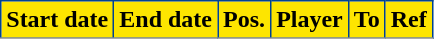<table class="wikitable plainrowheaders sortable">
<tr>
<th style="background-color:#FDE500;color:black;border:1px solid #004292">Start date</th>
<th style="background-color:#FDE500;color:black;border:1px solid #004292">End date</th>
<th style="background-color:#FDE500;color:black;border:1px solid #004292">Pos.</th>
<th style="background-color:#FDE500;color:black;border:1px solid #004292">Player</th>
<th style="background-color:#FDE500;color:black;border:1px solid #004292">To</th>
<th style="background-color:#FDE500;color:black;border:1px solid #004292">Ref</th>
</tr>
<tr>
</tr>
</table>
